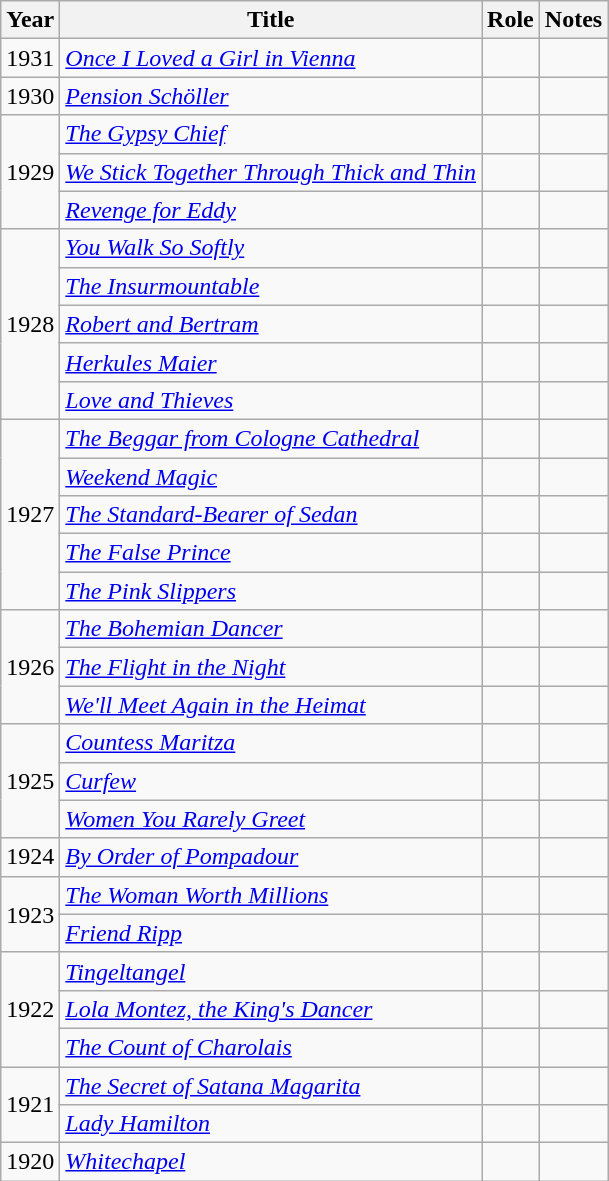<table class="wikitable sortable">
<tr>
<th>Year</th>
<th>Title</th>
<th>Role</th>
<th class="unsortable">Notes</th>
</tr>
<tr>
<td>1931</td>
<td><em><a href='#'>Once I Loved a Girl in Vienna</a></em></td>
<td></td>
<td></td>
</tr>
<tr>
<td>1930</td>
<td><em><a href='#'>Pension Schöller</a></em></td>
<td></td>
<td></td>
</tr>
<tr>
<td rowspan=3>1929</td>
<td><em><a href='#'>The Gypsy Chief</a></em></td>
<td></td>
<td></td>
</tr>
<tr>
<td><em><a href='#'>We Stick Together Through Thick and Thin</a></em></td>
<td></td>
<td></td>
</tr>
<tr>
<td><em><a href='#'>Revenge for Eddy</a></em></td>
<td></td>
<td></td>
</tr>
<tr>
<td rowspan=5>1928</td>
<td><em><a href='#'>You Walk So Softly</a></em></td>
<td></td>
<td></td>
</tr>
<tr>
<td><em><a href='#'>The Insurmountable</a></em></td>
<td></td>
<td></td>
</tr>
<tr>
<td><em><a href='#'>Robert and Bertram</a></em></td>
<td></td>
<td></td>
</tr>
<tr>
<td><em><a href='#'>Herkules Maier</a></em></td>
<td></td>
<td></td>
</tr>
<tr>
<td><em><a href='#'>Love and Thieves</a></em></td>
<td></td>
<td></td>
</tr>
<tr>
<td rowspan=5>1927</td>
<td><em><a href='#'>The Beggar from Cologne Cathedral</a></em></td>
<td></td>
<td></td>
</tr>
<tr>
<td><em><a href='#'>Weekend Magic</a></em></td>
<td></td>
<td></td>
</tr>
<tr>
<td><em><a href='#'>The Standard-Bearer of Sedan</a></em></td>
<td></td>
<td></td>
</tr>
<tr>
<td><em><a href='#'>The False Prince</a></em></td>
<td></td>
<td></td>
</tr>
<tr>
<td><em><a href='#'>The Pink Slippers</a></em></td>
<td></td>
<td></td>
</tr>
<tr>
<td rowspan=3>1926</td>
<td><em><a href='#'>The Bohemian Dancer</a></em></td>
<td></td>
<td></td>
</tr>
<tr>
<td><em><a href='#'>The Flight in the Night</a></em></td>
<td></td>
<td></td>
</tr>
<tr>
<td><em><a href='#'>We'll Meet Again in the Heimat</a></em></td>
<td></td>
<td></td>
</tr>
<tr>
<td rowspan=3>1925</td>
<td><em><a href='#'>Countess Maritza</a></em></td>
<td></td>
<td></td>
</tr>
<tr>
<td><em><a href='#'>Curfew</a></em></td>
<td></td>
<td></td>
</tr>
<tr>
<td><em><a href='#'>Women You Rarely Greet</a></em></td>
<td></td>
<td></td>
</tr>
<tr>
<td>1924</td>
<td><em><a href='#'>By Order of Pompadour</a></em></td>
<td></td>
<td></td>
</tr>
<tr>
<td rowspan=2>1923</td>
<td><em><a href='#'>The Woman Worth Millions</a></em></td>
<td></td>
<td></td>
</tr>
<tr>
<td><em><a href='#'>Friend Ripp</a></em></td>
<td></td>
<td></td>
</tr>
<tr>
<td rowspan=3>1922</td>
<td><em><a href='#'>Tingeltangel</a></em></td>
<td></td>
<td></td>
</tr>
<tr>
<td><em><a href='#'>Lola Montez, the King's Dancer</a></em></td>
<td></td>
<td></td>
</tr>
<tr>
<td><em><a href='#'>The Count of Charolais</a></em></td>
<td></td>
<td></td>
</tr>
<tr>
<td rowspan=2>1921</td>
<td><em><a href='#'>The Secret of Satana Magarita</a></em></td>
<td></td>
<td></td>
</tr>
<tr>
<td><em><a href='#'>Lady Hamilton</a></em></td>
<td></td>
<td></td>
</tr>
<tr>
<td>1920</td>
<td><em><a href='#'>Whitechapel</a></em></td>
<td></td>
<td></td>
</tr>
</table>
